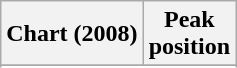<table class="wikitable sortable plainrowheaders" style="text-align:center">
<tr>
<th scope="col">Chart (2008)</th>
<th scope="col">Peak<br> position</th>
</tr>
<tr>
</tr>
<tr>
</tr>
</table>
